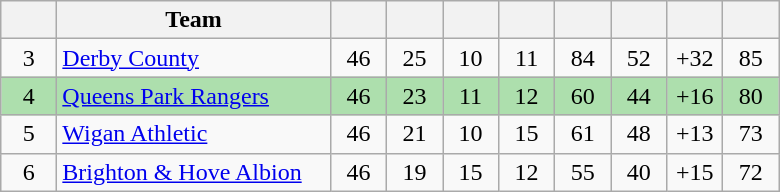<table class="wikitable" style="text-align:center">
<tr>
<th width="30"></th>
<th width="175">Team</th>
<th width="30"></th>
<th width="30"></th>
<th width="30"></th>
<th width="30"></th>
<th width="30"></th>
<th width="30"></th>
<th width="30"></th>
<th width="30"></th>
</tr>
<tr>
<td>3</td>
<td style="text-align:left;"><a href='#'>Derby County</a></td>
<td>46</td>
<td>25</td>
<td>10</td>
<td>11</td>
<td>84</td>
<td>52</td>
<td>+32</td>
<td>85</td>
</tr>
<tr style="background:#addfad;">
<td>4</td>
<td style="text-align:left;"><a href='#'>Queens Park Rangers</a></td>
<td>46</td>
<td>23</td>
<td>11</td>
<td>12</td>
<td>60</td>
<td>44</td>
<td>+16</td>
<td>80</td>
</tr>
<tr>
<td>5</td>
<td style="text-align:left;"><a href='#'>Wigan Athletic</a></td>
<td>46</td>
<td>21</td>
<td>10</td>
<td>15</td>
<td>61</td>
<td>48</td>
<td>+13</td>
<td>73</td>
</tr>
<tr>
<td>6</td>
<td style="text-align:left;"><a href='#'>Brighton & Hove Albion</a></td>
<td>46</td>
<td>19</td>
<td>15</td>
<td>12</td>
<td>55</td>
<td>40</td>
<td>+15</td>
<td>72</td>
</tr>
</table>
